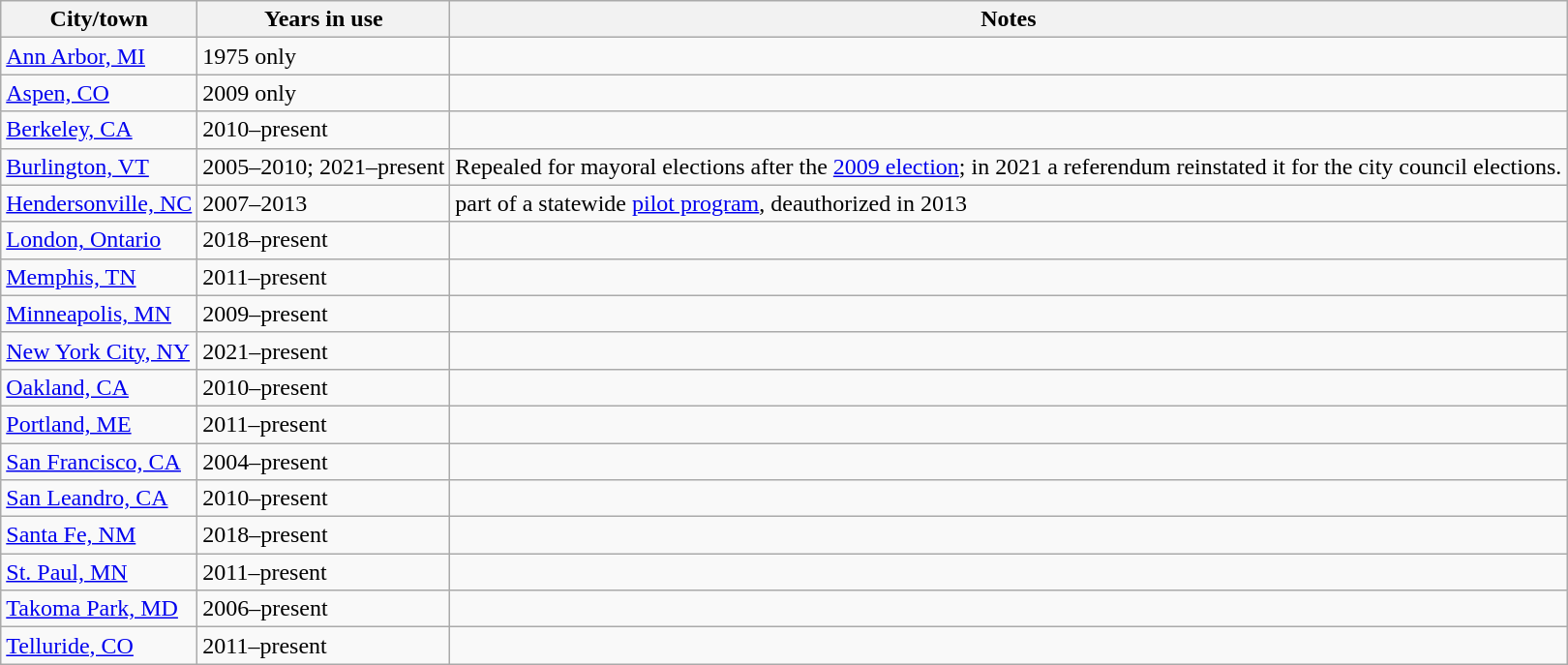<table class="wikitable sortable">
<tr>
<th>City/town</th>
<th>Years in use</th>
<th>Notes</th>
</tr>
<tr>
<td><a href='#'>Ann Arbor, MI</a></td>
<td>1975 only</td>
<td></td>
</tr>
<tr>
<td><a href='#'>Aspen, CO</a></td>
<td>2009 only</td>
<td></td>
</tr>
<tr>
<td><a href='#'>Berkeley, CA</a></td>
<td>2010–present</td>
<td></td>
</tr>
<tr>
<td><a href='#'>Burlington, VT</a></td>
<td>2005–2010; 2021–present</td>
<td>Repealed for mayoral elections after the <a href='#'>2009 election</a>; in 2021 a referendum reinstated it for the city council elections.</td>
</tr>
<tr>
<td><a href='#'>Hendersonville, NC</a></td>
<td>2007–2013</td>
<td>part of a statewide <a href='#'>pilot program</a>, deauthorized in 2013</td>
</tr>
<tr>
<td><a href='#'>London, Ontario</a></td>
<td>2018–present</td>
<td></td>
</tr>
<tr>
<td><a href='#'>Memphis, TN</a></td>
<td>2011–present</td>
<td></td>
</tr>
<tr>
<td><a href='#'>Minneapolis, MN</a></td>
<td>2009–present</td>
<td></td>
</tr>
<tr>
<td><a href='#'>New York City, NY</a></td>
<td>2021–present</td>
<td></td>
</tr>
<tr>
<td><a href='#'>Oakland, CA</a></td>
<td>2010–present</td>
<td></td>
</tr>
<tr>
<td><a href='#'>Portland, ME</a></td>
<td>2011–present</td>
<td></td>
</tr>
<tr>
<td><a href='#'>San Francisco, CA</a></td>
<td>2004–present </td>
<td></td>
</tr>
<tr>
<td><a href='#'>San Leandro, CA</a></td>
<td>2010–present</td>
<td></td>
</tr>
<tr>
<td><a href='#'>Santa Fe, NM</a></td>
<td>2018–present</td>
<td></td>
</tr>
<tr>
<td><a href='#'>St. Paul, MN</a></td>
<td>2011–present </td>
<td></td>
</tr>
<tr>
<td><a href='#'>Takoma Park, MD</a></td>
<td>2006–present</td>
<td></td>
</tr>
<tr>
<td><a href='#'>Telluride, CO</a></td>
<td>2011–present</td>
<td></td>
</tr>
</table>
